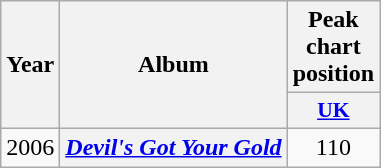<table class="wikitable plainrowheaders" style="text-align:center">
<tr>
<th scope="col" rowspan="2">Year</th>
<th scope="col" rowspan="2">Album</th>
<th scope="col" colspan="1">Peak chart position</th>
</tr>
<tr>
<th scope="col" style="width:3em;font-size:90%;"><a href='#'>UK</a></th>
</tr>
<tr>
<td>2006</td>
<th scope="row"><em><a href='#'>Devil's Got Your Gold</a></em></th>
<td>110</td>
</tr>
</table>
